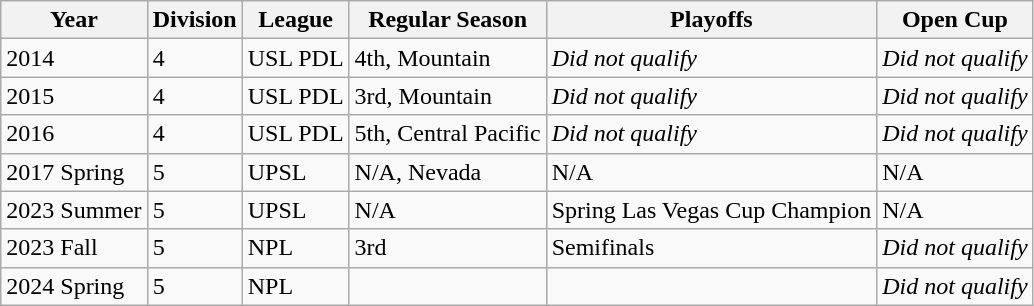<table class="wikitable">
<tr>
<th>Year</th>
<th>Division</th>
<th>League</th>
<th>Regular Season</th>
<th>Playoffs</th>
<th>Open Cup</th>
</tr>
<tr>
<td>2014</td>
<td>4</td>
<td>USL PDL</td>
<td>4th, Mountain</td>
<td><em>Did not qualify</em></td>
<td><em>Did not qualify</em></td>
</tr>
<tr>
<td>2015</td>
<td>4</td>
<td>USL PDL</td>
<td>3rd, Mountain</td>
<td><em>Did not qualify</em></td>
<td><em>Did not qualify</em></td>
</tr>
<tr>
<td>2016</td>
<td>4</td>
<td>USL PDL</td>
<td>5th, Central Pacific</td>
<td><em>Did not qualify</em></td>
<td><em>Did not qualify</em></td>
</tr>
<tr>
<td>2017 Spring</td>
<td>5</td>
<td>UPSL</td>
<td>N/A, Nevada</td>
<td>N/A</td>
<td>N/A</td>
</tr>
<tr>
<td>2023 Summer</td>
<td>5</td>
<td>UPSL</td>
<td>N/A</td>
<td>Spring Las Vegas Cup Champion</td>
<td>N/A</td>
</tr>
<tr>
<td>2023 Fall</td>
<td>5</td>
<td>NPL</td>
<td>3rd</td>
<td>Semifinals</td>
<td><em>Did not qualify</em></td>
</tr>
<tr>
<td>2024 Spring</td>
<td>5</td>
<td>NPL</td>
<td></td>
<td></td>
<td><em>Did not qualify</em></td>
</tr>
</table>
